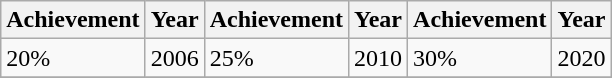<table class=wikitable>
<tr>
<th>Achievement</th>
<th>Year</th>
<th>Achievement</th>
<th>Year</th>
<th>Achievement</th>
<th>Year</th>
</tr>
<tr>
<td>20%</td>
<td>2006</td>
<td>25%</td>
<td>2010</td>
<td>30%</td>
<td>2020</td>
</tr>
<tr>
</tr>
</table>
